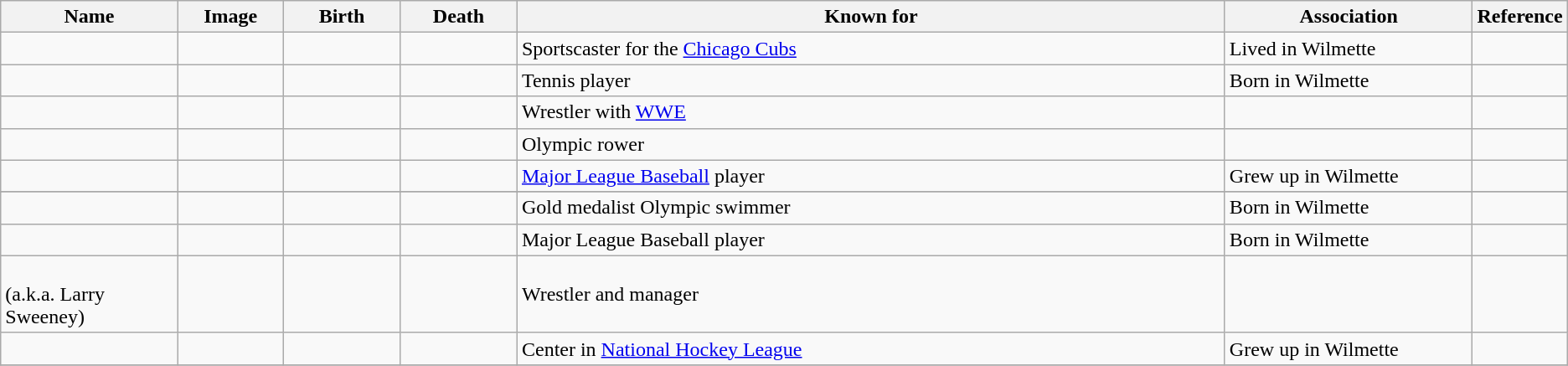<table class="wikitable sortable">
<tr>
<th scope="col" width="140">Name</th>
<th scope="col" width="80" class="unsortable">Image</th>
<th scope="col" width="90">Birth</th>
<th scope="col" width="90">Death</th>
<th scope="col" width="600" class="unsortable">Known for</th>
<th scope="col" width="200" class="unsortable">Association</th>
<th scope="col" width="30" class="unsortable">Reference</th>
</tr>
<tr>
<td></td>
<td></td>
<td align=right></td>
<td align=right></td>
<td>Sportscaster for the <a href='#'>Chicago Cubs</a></td>
<td>Lived in Wilmette</td>
<td align="center"></td>
</tr>
<tr>
<td></td>
<td></td>
<td align=right></td>
<td align=right></td>
<td>Tennis player</td>
<td>Born in Wilmette</td>
<td align="center"></td>
</tr>
<tr>
<td></td>
<td></td>
<td align=right></td>
<td></td>
<td>Wrestler with <a href='#'>WWE</a></td>
<td></td>
<td align="center"></td>
</tr>
<tr>
<td></td>
<td></td>
<td align=right></td>
<td></td>
<td>Olympic rower</td>
<td></td>
<td align="center"></td>
</tr>
<tr>
<td></td>
<td></td>
<td align=right></td>
<td></td>
<td><a href='#'>Major League Baseball</a> player</td>
<td>Grew up in Wilmette</td>
<td align=center></td>
</tr>
<tr>
</tr>
<tr>
<td></td>
<td></td>
<td align=right></td>
<td align=right></td>
<td>Gold medalist Olympic swimmer</td>
<td>Born in Wilmette</td>
<td align="center"></td>
</tr>
<tr>
<td></td>
<td></td>
<td></td>
<td></td>
<td>Major League Baseball player</td>
<td>Born in Wilmette</td>
<td align="center"></td>
</tr>
<tr>
<td><br>(a.k.a. Larry Sweeney)</td>
<td></td>
<td align=right></td>
<td align=right></td>
<td>Wrestler and manager</td>
<td></td>
<td align="center"></td>
</tr>
<tr>
<td></td>
<td></td>
<td align=right></td>
<td></td>
<td>Center in <a href='#'>National Hockey League</a></td>
<td>Grew up in Wilmette</td>
<td align="center"></td>
</tr>
<tr>
</tr>
</table>
